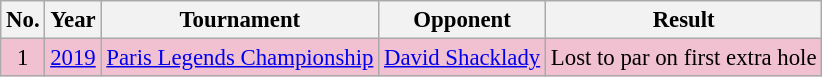<table class="wikitable" style="font-size:95%;">
<tr>
<th>No.</th>
<th>Year</th>
<th>Tournament</th>
<th>Opponent</th>
<th>Result</th>
</tr>
<tr style="background:#F2C1D1;">
<td align=center>1</td>
<td><a href='#'>2019</a></td>
<td><a href='#'>Paris Legends Championship</a></td>
<td> <a href='#'>David Shacklady</a></td>
<td>Lost to par on first extra hole</td>
</tr>
</table>
